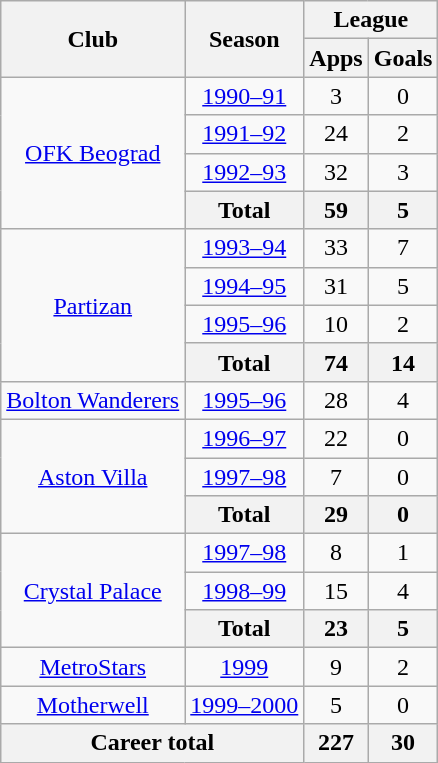<table class="wikitable" style="text-align:center">
<tr>
<th rowspan="2">Club</th>
<th rowspan="2">Season</th>
<th colspan="2">League</th>
</tr>
<tr>
<th>Apps</th>
<th>Goals</th>
</tr>
<tr>
<td rowspan="4"><a href='#'>OFK Beograd</a></td>
<td><a href='#'>1990–91</a></td>
<td>3</td>
<td>0</td>
</tr>
<tr>
<td><a href='#'>1991–92</a></td>
<td>24</td>
<td>2</td>
</tr>
<tr>
<td><a href='#'>1992–93</a></td>
<td>32</td>
<td>3</td>
</tr>
<tr>
<th>Total</th>
<th>59</th>
<th>5</th>
</tr>
<tr>
<td rowspan="4"><a href='#'>Partizan</a></td>
<td><a href='#'>1993–94</a></td>
<td>33</td>
<td>7</td>
</tr>
<tr>
<td><a href='#'>1994–95</a></td>
<td>31</td>
<td>5</td>
</tr>
<tr>
<td><a href='#'>1995–96</a></td>
<td>10</td>
<td>2</td>
</tr>
<tr>
<th>Total</th>
<th>74</th>
<th>14</th>
</tr>
<tr>
<td><a href='#'>Bolton Wanderers</a></td>
<td><a href='#'>1995–96</a></td>
<td>28</td>
<td>4</td>
</tr>
<tr>
<td rowspan="3"><a href='#'>Aston Villa</a></td>
<td><a href='#'>1996–97</a></td>
<td>22</td>
<td>0</td>
</tr>
<tr>
<td><a href='#'>1997–98</a></td>
<td>7</td>
<td>0</td>
</tr>
<tr>
<th>Total</th>
<th>29</th>
<th>0</th>
</tr>
<tr>
<td rowspan="3"><a href='#'>Crystal Palace</a></td>
<td><a href='#'>1997–98</a></td>
<td>8</td>
<td>1</td>
</tr>
<tr>
<td><a href='#'>1998–99</a></td>
<td>15</td>
<td>4</td>
</tr>
<tr>
<th>Total</th>
<th>23</th>
<th>5</th>
</tr>
<tr>
<td><a href='#'>MetroStars</a></td>
<td><a href='#'>1999</a></td>
<td>9</td>
<td>2</td>
</tr>
<tr>
<td><a href='#'>Motherwell</a></td>
<td><a href='#'>1999–2000</a></td>
<td>5</td>
<td>0</td>
</tr>
<tr>
<th colspan="2">Career total</th>
<th>227</th>
<th>30</th>
</tr>
</table>
